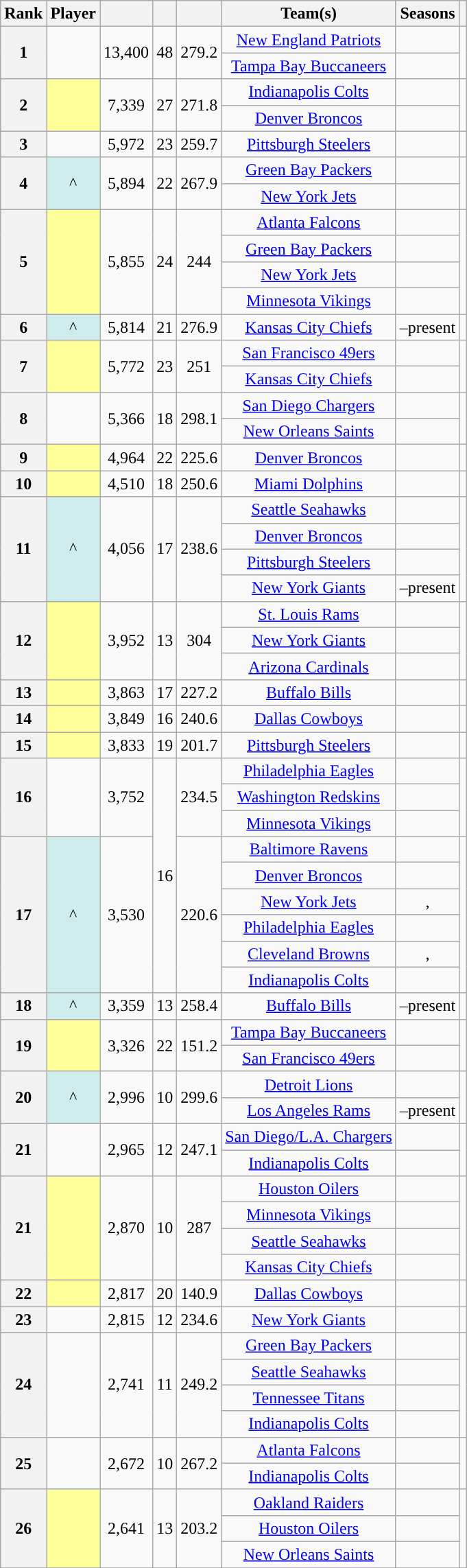<table class="wikitable sortable" style="text-align:center;">
<tr>
<th scope=col>Rank</th>
<th scope=col>Player</th>
<th scope=col></th>
<th scope=col></th>
<th scope=col></th>
<th scope=col>Team(s)</th>
<th scope=col>Seasons</th>
<th scope=col class= "unsortable"></th>
</tr>
<tr>
<th scope=rowgroup rowspan=2>1</th>
<td rowspan=2></td>
<td rowspan=2>13,400</td>
<td rowspan=2>48</td>
<td rowspan=2>279.2</td>
<td><a href='#'>New England Patriots</a></td>
<td></td>
<td rowspan=2></td>
</tr>
<tr>
<td><a href='#'>Tampa Bay Buccaneers</a></td>
<td></td>
</tr>
<tr>
<th scope=rowgroup rowspan=2>2</th>
<td rowspan=2 style="background:#FFFF99;"></td>
<td rowspan=2>7,339</td>
<td rowspan=2>27</td>
<td rowspan=2>271.8</td>
<td><a href='#'>Indianapolis Colts</a></td>
<td></td>
<td rowspan=2></td>
</tr>
<tr>
<td><a href='#'>Denver Broncos</a></td>
<td></td>
</tr>
<tr>
<th scope=row>3</th>
<td></td>
<td>5,972</td>
<td>23</td>
<td>259.7</td>
<td><a href='#'>Pittsburgh Steelers</a></td>
<td></td>
<td></td>
</tr>
<tr>
<th scope=rowgroup rowspan=2>4</th>
<td rowspan=2 style="background:#cfecec;">^</td>
<td rowspan=2>5,894</td>
<td rowspan=2>22</td>
<td rowspan=2>267.9</td>
<td><a href='#'>Green Bay Packers</a></td>
<td></td>
<td rowspan=2></td>
</tr>
<tr>
<td><a href='#'>New York Jets</a></td>
<td></td>
</tr>
<tr>
<th scope=rowgroup rowspan=4>5</th>
<td rowspan=4 style="background:#FFFF99;"></td>
<td rowspan=4>5,855</td>
<td rowspan=4>24</td>
<td rowspan=4>244</td>
<td><a href='#'>Atlanta Falcons</a></td>
<td></td>
<td rowspan=4></td>
</tr>
<tr>
<td><a href='#'>Green Bay Packers</a></td>
<td></td>
</tr>
<tr>
<td><a href='#'>New York Jets</a></td>
<td></td>
</tr>
<tr>
<td><a href='#'>Minnesota Vikings</a></td>
<td></td>
</tr>
<tr>
<th scope=row>6</th>
<td style="background:#cfecec;">^</td>
<td>5,814</td>
<td>21</td>
<td>276.9</td>
<td><a href='#'>Kansas City Chiefs</a></td>
<td>–present</td>
<td></td>
</tr>
<tr>
<th scope=rowgroup rowspan=2>7</th>
<td rowspan=2 style="background:#FFFF99;"></td>
<td rowspan=2>5,772</td>
<td rowspan=2>23</td>
<td rowspan=2>251</td>
<td><a href='#'>San Francisco 49ers</a></td>
<td></td>
<td rowspan=2></td>
</tr>
<tr>
<td><a href='#'>Kansas City Chiefs</a></td>
<td></td>
</tr>
<tr>
<th scope=rowgroup rowspan=2>8</th>
<td rowspan=2></td>
<td rowspan=2>5,366</td>
<td rowspan=2>18</td>
<td rowspan=2>298.1</td>
<td><a href='#'>San Diego Chargers</a></td>
<td></td>
<td rowspan=2></td>
</tr>
<tr>
<td><a href='#'>New Orleans Saints</a></td>
<td></td>
</tr>
<tr>
<th scope=row>9</th>
<td style="background:#FFFF99;"></td>
<td>4,964</td>
<td>22</td>
<td>225.6</td>
<td><a href='#'>Denver Broncos</a></td>
<td></td>
<td></td>
</tr>
<tr>
<th scope=row>10</th>
<td style="background:#FFFF99;"></td>
<td>4,510</td>
<td>18</td>
<td>250.6</td>
<td><a href='#'>Miami Dolphins</a></td>
<td></td>
<td></td>
</tr>
<tr>
<th scope=rowgroup rowspan=4>11</th>
<td rowspan=4 style="background:#cfecec;">^</td>
<td rowspan=4>4,056</td>
<td rowspan=4>17</td>
<td rowspan=4>238.6</td>
<td><a href='#'>Seattle Seahawks</a></td>
<td></td>
<td rowspan=4></td>
</tr>
<tr>
<td><a href='#'>Denver Broncos</a></td>
<td></td>
</tr>
<tr>
<td><a href='#'>Pittsburgh Steelers</a></td>
<td></td>
</tr>
<tr>
<td><a href='#'>New York Giants</a></td>
<td>–present</td>
</tr>
<tr>
<th scope=rowgroup rowspan=3>12</th>
<td rowspan=3 style="background:#FFFF99;"></td>
<td rowspan=3>3,952</td>
<td rowspan=3>13</td>
<td rowspan=3>304</td>
<td><a href='#'>St. Louis Rams</a></td>
<td></td>
<td rowspan=3></td>
</tr>
<tr>
<td><a href='#'>New York Giants</a></td>
<td></td>
</tr>
<tr>
<td><a href='#'>Arizona Cardinals</a></td>
<td></td>
</tr>
<tr>
<th scope=row>13</th>
<td style="background:#FFFF99;"></td>
<td>3,863</td>
<td>17</td>
<td>227.2</td>
<td><a href='#'>Buffalo Bills</a></td>
<td></td>
<td></td>
</tr>
<tr>
<th scope=row>14</th>
<td style="background:#FFFF99;"></td>
<td>3,849</td>
<td>16</td>
<td>240.6</td>
<td><a href='#'>Dallas Cowboys</a></td>
<td></td>
<td></td>
</tr>
<tr>
<th scope=row>15</th>
<td style="background:#FFFF99;"></td>
<td>3,833</td>
<td>19</td>
<td>201.7</td>
<td><a href='#'>Pittsburgh Steelers</a></td>
<td></td>
<td></td>
</tr>
<tr>
<th scope=rowgroup rowspan=3>16</th>
<td rowspan=3></td>
<td rowspan=3>3,752</td>
<td rowspan=9>16</td>
<td rowspan=3>234.5</td>
<td><a href='#'>Philadelphia Eagles</a></td>
<td></td>
<td rowspan=3></td>
</tr>
<tr>
<td><a href='#'>Washington Redskins</a></td>
<td></td>
</tr>
<tr>
<td><a href='#'>Minnesota Vikings</a></td>
<td></td>
</tr>
<tr>
<th scope=rowgroup rowspan=6>17</th>
<td rowspan=6 style="background:#cfecec;">^</td>
<td rowspan=6>3,530</td>
<td rowspan=6>220.6</td>
<td><a href='#'>Baltimore Ravens</a></td>
<td></td>
<td rowspan=6></td>
</tr>
<tr>
<td><a href='#'>Denver Broncos</a></td>
<td></td>
</tr>
<tr>
<td><a href='#'>New York Jets</a></td>
<td>, </td>
</tr>
<tr>
<td><a href='#'>Philadelphia Eagles</a></td>
<td></td>
</tr>
<tr>
<td><a href='#'>Cleveland Browns</a></td>
<td>, </td>
</tr>
<tr>
<td><a href='#'>Indianapolis Colts</a></td>
<td></td>
</tr>
<tr>
<th scope=row>18</th>
<td style="background:#cfecec;">^</td>
<td>3,359</td>
<td>13</td>
<td>258.4</td>
<td><a href='#'>Buffalo Bills</a></td>
<td>–present</td>
<td></td>
</tr>
<tr>
<th scope=rowgroup rowspan=2>19</th>
<td rowspan=2 style="background:#FFFF99;"></td>
<td rowspan=2>3,326</td>
<td rowspan=2>22</td>
<td rowspan=2>151.2</td>
<td><a href='#'>Tampa Bay Buccaneers</a></td>
<td></td>
<td rowspan=2></td>
</tr>
<tr>
<td><a href='#'>San Francisco 49ers</a></td>
<td></td>
</tr>
<tr>
<th scope=rowgroup rowspan=2>20</th>
<td rowspan=2 style="background:#cfecec;">^</td>
<td rowspan=2>2,996</td>
<td rowspan=2>10</td>
<td rowspan=2>299.6</td>
<td><a href='#'>Detroit Lions</a></td>
<td></td>
<td rowspan=2></td>
</tr>
<tr>
<td><a href='#'>Los Angeles Rams</a></td>
<td>–present</td>
</tr>
<tr>
<th scope=rowgroup rowspan=2>21</th>
<td rowspan=2></td>
<td rowspan=2>2,965</td>
<td rowspan=2>12</td>
<td rowspan=2>247.1</td>
<td><a href='#'>San Diego/L.A. Chargers</a></td>
<td></td>
<td rowspan=2></td>
</tr>
<tr>
<td><a href='#'>Indianapolis Colts</a></td>
<td></td>
</tr>
<tr>
<th scope=rowgroup rowspan=4>21</th>
<td rowspan=4 style="background:#FFFF99;"></td>
<td rowspan=4>2,870</td>
<td rowspan=4>10</td>
<td rowspan=4>287</td>
<td><a href='#'>Houston Oilers</a></td>
<td></td>
<td rowspan=4></td>
</tr>
<tr>
<td><a href='#'>Minnesota Vikings</a></td>
<td></td>
</tr>
<tr>
<td><a href='#'>Seattle Seahawks</a></td>
<td></td>
</tr>
<tr>
<td><a href='#'>Kansas City Chiefs</a></td>
<td></td>
</tr>
<tr>
<th scope=row>22</th>
<td style="background:#FFFF99;"></td>
<td>2,817</td>
<td>20</td>
<td>140.9</td>
<td><a href='#'>Dallas Cowboys</a></td>
<td></td>
<td></td>
</tr>
<tr>
<th scope=row>23</th>
<td></td>
<td>2,815</td>
<td>12</td>
<td>234.6</td>
<td><a href='#'>New York Giants</a></td>
<td></td>
<td></td>
</tr>
<tr>
<th scope=rowgroup rowspan=4>24</th>
<td rowspan=4></td>
<td rowspan=4>2,741</td>
<td rowspan=4>11</td>
<td rowspan=4>249.2</td>
<td><a href='#'>Green Bay Packers</a></td>
<td></td>
<td rowspan=4></td>
</tr>
<tr>
<td><a href='#'>Seattle Seahawks</a></td>
<td></td>
</tr>
<tr>
<td><a href='#'>Tennessee Titans</a></td>
<td></td>
</tr>
<tr>
<td><a href='#'>Indianapolis Colts</a></td>
<td></td>
</tr>
<tr>
<th scope=rowgroup rowspan=2>25</th>
<td rowspan=2></td>
<td rowspan=2>2,672</td>
<td rowspan=2>10</td>
<td rowspan=2>267.2</td>
<td><a href='#'>Atlanta Falcons</a></td>
<td></td>
<td rowspan=2></td>
</tr>
<tr>
<td><a href='#'>Indianapolis Colts</a></td>
<td></td>
</tr>
<tr>
<th scope=rowgroup rowspan=3>26</th>
<td rowspan=3 style="background:#FFFF99;"></td>
<td rowspan=3>2,641</td>
<td rowspan=3>13</td>
<td rowspan=3>203.2</td>
<td><a href='#'>Oakland Raiders</a></td>
<td></td>
<td rowspan=3></td>
</tr>
<tr>
<td><a href='#'>Houston Oilers</a></td>
<td></td>
</tr>
<tr>
<td><a href='#'>New Orleans Saints</a></td>
<td></td>
</tr>
<tr>
</tr>
</table>
